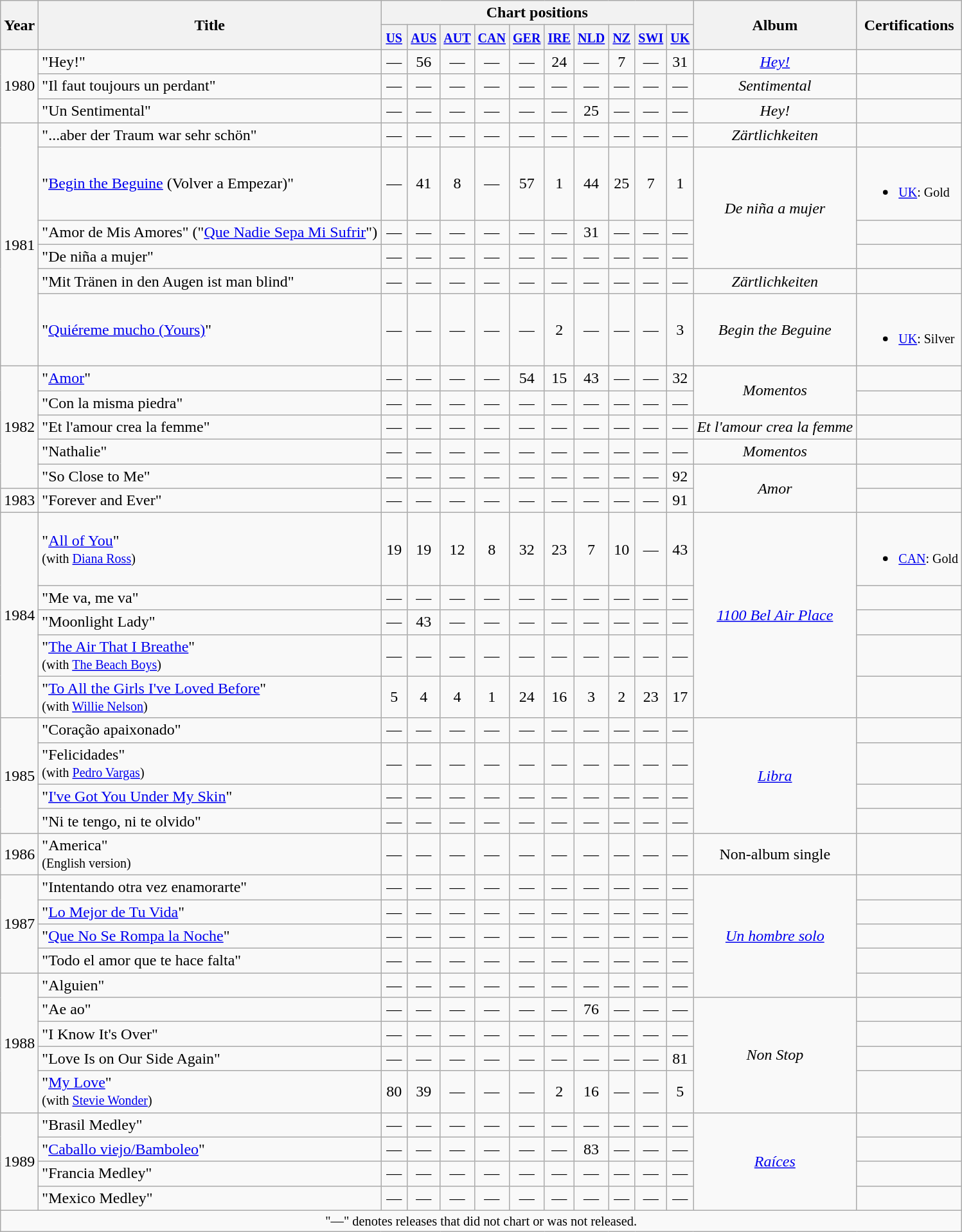<table class="wikitable">
<tr>
<th rowspan="2">Year</th>
<th rowspan="2">Title</th>
<th colspan="10">Chart positions</th>
<th rowspan="2">Album</th>
<th rowspan="2">Certifications</th>
</tr>
<tr>
<th width="20"><small><a href='#'>US</a></small><br></th>
<th width="20"><small><a href='#'>AUS</a></small><br></th>
<th width="20"><small><a href='#'>AUT</a></small><br></th>
<th width="20"><small><a href='#'>CAN</a></small><br></th>
<th width="20"><small><a href='#'>GER</a></small><br></th>
<th width="20"><small><a href='#'>IRE</a></small><br></th>
<th width="20"><small><a href='#'>NLD</a></small><br></th>
<th width="20"><small><a href='#'>NZ</a></small><br></th>
<th width="20"><small><a href='#'>SWI</a></small><br></th>
<th width="20"><small><a href='#'>UK</a></small><br></th>
</tr>
<tr>
<td rowspan="3">1980</td>
<td>"Hey!"</td>
<td align="center">—</td>
<td align="center">56</td>
<td align="center">—</td>
<td align="center">—</td>
<td align="center">—</td>
<td align="center">24</td>
<td align="center">—</td>
<td align="center">7</td>
<td align="center">—</td>
<td align="center">31</td>
<td style="text-align:center;"><em><a href='#'>Hey!</a></em></td>
<td align=left></td>
</tr>
<tr>
<td>"Il faut toujours un perdant"</td>
<td align="center">—</td>
<td align="center">—</td>
<td align="center">—</td>
<td align="center">—</td>
<td align="center">—</td>
<td align="center">—</td>
<td align="center">—</td>
<td align="center">—</td>
<td align="center">—</td>
<td align="center">—</td>
<td style="text-align:center;"><em>Sentimental</em></td>
<td align=left></td>
</tr>
<tr>
<td>"Un Sentimental"</td>
<td align="center">—</td>
<td align="center">—</td>
<td align="center">—</td>
<td align="center">—</td>
<td align="center">—</td>
<td align="center">—</td>
<td align="center">25</td>
<td align="center">—</td>
<td align="center">—</td>
<td align="center">—</td>
<td style="text-align:center;"><em>Hey!</em></td>
<td align=left></td>
</tr>
<tr>
<td rowspan="6">1981</td>
<td>"...aber der Traum war sehr schön"</td>
<td align="center">—</td>
<td align="center">—</td>
<td align="center">—</td>
<td align="center">—</td>
<td align="center">—</td>
<td align="center">—</td>
<td align="center">—</td>
<td align="center">—</td>
<td align="center">—</td>
<td align="center">—</td>
<td style="text-align:center;"><em>Zärtlichkeiten</em></td>
<td align=left></td>
</tr>
<tr>
<td>"<a href='#'>Begin the Beguine</a> (Volver a Empezar)"</td>
<td align="center">—</td>
<td align="center">41</td>
<td align="center">8</td>
<td align="center">—</td>
<td align="center">57</td>
<td align="center">1</td>
<td align="center">44</td>
<td align="center">25</td>
<td align="center">7</td>
<td align="center">1</td>
<td rowspan="3" style="text-align:center;"><em>De niña a mujer</em></td>
<td align=left><br><ul><li><small><a href='#'>UK</a>: Gold</small></li></ul></td>
</tr>
<tr>
<td>"Amor de Mis Amores" ("<a href='#'>Que Nadie Sepa Mi Sufrir</a>")</td>
<td align="center">—</td>
<td align="center">—</td>
<td align="center">—</td>
<td align="center">—</td>
<td align="center">—</td>
<td align="center">—</td>
<td align="center">31</td>
<td align="center">—</td>
<td align="center">—</td>
<td align="center">—</td>
<td></td>
</tr>
<tr>
<td>"De niña a mujer"</td>
<td align="center">—</td>
<td align="center">—</td>
<td align="center">—</td>
<td align="center">—</td>
<td align="center">—</td>
<td align="center">—</td>
<td align="center">—</td>
<td align="center">—</td>
<td align="center">—</td>
<td align="center">—</td>
<td align=left></td>
</tr>
<tr>
<td>"Mit Tränen in den Augen ist man blind"</td>
<td align="center">—</td>
<td align="center">—</td>
<td align="center">—</td>
<td align="center">—</td>
<td align="center">—</td>
<td align="center">—</td>
<td align="center">—</td>
<td align="center">—</td>
<td align="center">—</td>
<td align="center">—</td>
<td style="text-align:center;"><em>Zärtlichkeiten</em></td>
<td align=left></td>
</tr>
<tr>
<td>"<a href='#'>Quiéreme mucho (Yours)</a>"</td>
<td align="center">—</td>
<td align="center">—</td>
<td align="center">—</td>
<td align="center">—</td>
<td align="center">—</td>
<td align="center">2</td>
<td align="center">—</td>
<td align="center">—</td>
<td align="center">—</td>
<td align="center">3</td>
<td style="text-align:center;"><em>Begin the Beguine</em></td>
<td align=left><br><ul><li><small><a href='#'>UK</a>: Silver</small></li></ul></td>
</tr>
<tr>
<td rowspan="5">1982</td>
<td>"<a href='#'>Amor</a>"</td>
<td align="center">—</td>
<td align="center">—</td>
<td align="center">—</td>
<td align="center">—</td>
<td align="center">54</td>
<td align="center">15</td>
<td align="center">43</td>
<td align="center">—</td>
<td align="center">—</td>
<td align="center">32</td>
<td rowspan="2" style="text-align:center;"><em>Momentos</em></td>
<td align=left></td>
</tr>
<tr>
<td>"Con la misma piedra"</td>
<td align="center">—</td>
<td align="center">—</td>
<td align="center">—</td>
<td align="center">—</td>
<td align="center">—</td>
<td align="center">—</td>
<td align="center">—</td>
<td align="center">—</td>
<td align="center">—</td>
<td align="center">—</td>
<td align=left></td>
</tr>
<tr>
<td>"Et l'amour crea la femme"</td>
<td align="center">—</td>
<td align="center">—</td>
<td align="center">—</td>
<td align="center">—</td>
<td align="center">—</td>
<td align="center">—</td>
<td align="center">—</td>
<td align="center">—</td>
<td align="center">—</td>
<td align="center">—</td>
<td style="text-align:center;"><em>Et l'amour crea la femme</em></td>
<td align=left></td>
</tr>
<tr>
<td>"Nathalie"</td>
<td align="center">—</td>
<td align="center">—</td>
<td align="center">—</td>
<td align="center">—</td>
<td align="center">—</td>
<td align="center">—</td>
<td align="center">—</td>
<td align="center">—</td>
<td align="center">—</td>
<td align="center">—</td>
<td style="text-align:center;"><em>Momentos</em></td>
<td align=left></td>
</tr>
<tr>
<td>"So Close to Me"</td>
<td align="center">—</td>
<td align="center">—</td>
<td align="center">—</td>
<td align="center">—</td>
<td align="center">—</td>
<td align="center">—</td>
<td align="center">—</td>
<td align="center">—</td>
<td align="center">—</td>
<td align="center">92</td>
<td rowspan="2" style="text-align:center;"><em>Amor</em></td>
<td align=left></td>
</tr>
<tr>
<td>1983</td>
<td>"Forever and Ever"</td>
<td align="center">—</td>
<td align="center">—</td>
<td align="center">—</td>
<td align="center">—</td>
<td align="center">—</td>
<td align="center">—</td>
<td align="center">—</td>
<td align="center">—</td>
<td align="center">—</td>
<td align="center">91</td>
<td align=left></td>
</tr>
<tr>
<td rowspan="5">1984</td>
<td>"<a href='#'>All of You</a>"<br><small>(with <a href='#'>Diana Ross</a>)</small></td>
<td align="center">19</td>
<td align="center">19</td>
<td align="center">12</td>
<td align="center">8</td>
<td align="center">32</td>
<td align="center">23</td>
<td align="center">7</td>
<td align="center">10</td>
<td align="center">—</td>
<td align="center">43</td>
<td rowspan="5" style="text-align:center;"><em><a href='#'>1100 Bel Air Place</a></em></td>
<td align=left><br><ul><li><small><a href='#'>CAN</a>: Gold</small></li></ul></td>
</tr>
<tr>
<td>"Me va, me va"</td>
<td align="center">—</td>
<td align="center">—</td>
<td align="center">—</td>
<td align="center">—</td>
<td align="center">—</td>
<td align="center">—</td>
<td align="center">—</td>
<td align="center">—</td>
<td align="center">—</td>
<td align="center">—</td>
<td align=left></td>
</tr>
<tr>
<td>"Moonlight Lady"</td>
<td align="center">—</td>
<td align="center">43</td>
<td align="center">—</td>
<td align="center">—</td>
<td align="center">—</td>
<td align="center">—</td>
<td align="center">—</td>
<td align="center">—</td>
<td align="center">—</td>
<td align="center">—</td>
<td align=left></td>
</tr>
<tr>
<td>"<a href='#'>The Air That I Breathe</a>"<br><small>(with <a href='#'>The Beach Boys</a>)</small></td>
<td align="center">—</td>
<td align="center">—</td>
<td align="center">—</td>
<td align="center">—</td>
<td align="center">—</td>
<td align="center">—</td>
<td align="center">—</td>
<td align="center">—</td>
<td align="center">—</td>
<td align="center">—</td>
<td align=left></td>
</tr>
<tr>
<td>"<a href='#'>To All the Girls I've Loved Before</a>"<br><small>(with <a href='#'>Willie Nelson</a>)</small></td>
<td align="center">5</td>
<td align="center">4</td>
<td align="center">4</td>
<td align="center">1</td>
<td align="center">24</td>
<td align="center">16</td>
<td align="center">3</td>
<td align="center">2</td>
<td align="center">23</td>
<td align="center">17</td>
<td align=left></td>
</tr>
<tr>
<td rowspan="4">1985</td>
<td>"Coração apaixonado"</td>
<td align="center">—</td>
<td align="center">—</td>
<td align="center">—</td>
<td align="center">—</td>
<td align="center">—</td>
<td align="center">—</td>
<td align="center">—</td>
<td align="center">—</td>
<td align="center">—</td>
<td align="center">—</td>
<td rowspan="4" style="text-align:center;"><em><a href='#'>Libra</a></em></td>
<td align=left></td>
</tr>
<tr>
<td>"Felicidades"<br><small>(with <a href='#'>Pedro Vargas</a>)</small></td>
<td align="center">—</td>
<td align="center">—</td>
<td align="center">—</td>
<td align="center">—</td>
<td align="center">—</td>
<td align="center">—</td>
<td align="center">—</td>
<td align="center">—</td>
<td align="center">—</td>
<td align="center">—</td>
<td align=left></td>
</tr>
<tr>
<td>"<a href='#'>I've Got You Under My Skin</a>"</td>
<td align="center">—</td>
<td align="center">—</td>
<td align="center">—</td>
<td align="center">—</td>
<td align="center">—</td>
<td align="center">—</td>
<td align="center">—</td>
<td align="center">—</td>
<td align="center">—</td>
<td align="center">—</td>
<td align=left></td>
</tr>
<tr>
<td>"Ni te tengo, ni te olvido"</td>
<td align="center">—</td>
<td align="center">—</td>
<td align="center">—</td>
<td align="center">—</td>
<td align="center">—</td>
<td align="center">—</td>
<td align="center">—</td>
<td align="center">—</td>
<td align="center">—</td>
<td align="center">—</td>
<td align=left></td>
</tr>
<tr>
<td>1986</td>
<td>"America"<br><small> (English version)</small></td>
<td align="center">—</td>
<td align="center">—</td>
<td align="center">—</td>
<td align="center">—</td>
<td align="center">—</td>
<td align="center">—</td>
<td align="center">—</td>
<td align="center">—</td>
<td align="center">—</td>
<td align="center">—</td>
<td style="text-align:center;">Non-album single</td>
<td align=left></td>
</tr>
<tr>
<td rowspan="4">1987</td>
<td>"Intentando otra vez enamorarte"</td>
<td align="center">—</td>
<td align="center">—</td>
<td align="center">—</td>
<td align="center">—</td>
<td align="center">—</td>
<td align="center">—</td>
<td align="center">—</td>
<td align="center">—</td>
<td align="center">—</td>
<td align="center">—</td>
<td rowspan="5" style="text-align:center;"><em><a href='#'>Un hombre solo</a></em></td>
<td align=left></td>
</tr>
<tr>
<td>"<a href='#'>Lo Mejor de Tu Vida</a>"</td>
<td align="center">—</td>
<td align="center">—</td>
<td align="center">—</td>
<td align="center">—</td>
<td align="center">—</td>
<td align="center">—</td>
<td align="center">—</td>
<td align="center">—</td>
<td align="center">—</td>
<td align="center">—</td>
<td align=left></td>
</tr>
<tr>
<td>"<a href='#'>Que No Se Rompa la Noche</a>"</td>
<td align="center">—</td>
<td align="center">—</td>
<td align="center">—</td>
<td align="center">—</td>
<td align="center">—</td>
<td align="center">—</td>
<td align="center">—</td>
<td align="center">—</td>
<td align="center">—</td>
<td align="center">—</td>
<td align=left></td>
</tr>
<tr>
<td>"Todo el amor que te hace falta"</td>
<td align="center">—</td>
<td align="center">—</td>
<td align="center">—</td>
<td align="center">—</td>
<td align="center">—</td>
<td align="center">—</td>
<td align="center">—</td>
<td align="center">—</td>
<td align="center">—</td>
<td align="center">—</td>
<td align=left></td>
</tr>
<tr>
<td rowspan="5">1988</td>
<td>"Alguien"</td>
<td align="center">—</td>
<td align="center">—</td>
<td align="center">—</td>
<td align="center">—</td>
<td align="center">—</td>
<td align="center">—</td>
<td align="center">—</td>
<td align="center">—</td>
<td align="center">—</td>
<td align="center">—</td>
<td align=left></td>
</tr>
<tr>
<td>"Ae ao"</td>
<td align="center">—</td>
<td align="center">—</td>
<td align="center">—</td>
<td align="center">—</td>
<td align="center">—</td>
<td align="center">—</td>
<td align="center">76</td>
<td align="center">—</td>
<td align="center">—</td>
<td align="center">—</td>
<td rowspan="4" style="text-align:center;"><em>Non Stop</em></td>
<td align=left></td>
</tr>
<tr>
<td>"I Know It's Over"</td>
<td align="center">—</td>
<td align="center">—</td>
<td align="center">—</td>
<td align="center">—</td>
<td align="center">—</td>
<td align="center">—</td>
<td align="center">—</td>
<td align="center">—</td>
<td align="center">—</td>
<td align="center">—</td>
<td align=left></td>
</tr>
<tr>
<td>"Love Is on Our Side Again"</td>
<td align="center">—</td>
<td align="center">—</td>
<td align="center">—</td>
<td align="center">—</td>
<td align="center">—</td>
<td align="center">—</td>
<td align="center">—</td>
<td align="center">—</td>
<td align="center">—</td>
<td align="center">81</td>
<td align=left></td>
</tr>
<tr>
<td>"<a href='#'>My Love</a>"<br><small>(with <a href='#'>Stevie Wonder</a>)</small></td>
<td align="center">80</td>
<td align="center">39</td>
<td align="center">—</td>
<td align="center">—</td>
<td align="center">—</td>
<td align="center">2</td>
<td align="center">16</td>
<td align="center">—</td>
<td align="center">—</td>
<td align="center">5</td>
<td align=left></td>
</tr>
<tr>
<td rowspan="4">1989</td>
<td>"Brasil Medley"</td>
<td align="center">—</td>
<td align="center">—</td>
<td align="center">—</td>
<td align="center">—</td>
<td align="center">—</td>
<td align="center">—</td>
<td align="center">—</td>
<td align="center">—</td>
<td align="center">—</td>
<td align="center">—</td>
<td rowspan="4" style="text-align:center;"><em><a href='#'>Raíces</a></em></td>
<td align=left></td>
</tr>
<tr>
<td>"<a href='#'>Caballo viejo/Bamboleo</a>"</td>
<td align="center">—</td>
<td align="center">—</td>
<td align="center">—</td>
<td align="center">—</td>
<td align="center">—</td>
<td align="center">—</td>
<td align="center">83</td>
<td align="center">—</td>
<td align="center">—</td>
<td align="center">—</td>
<td align=left></td>
</tr>
<tr>
<td>"Francia Medley"</td>
<td align="center">—</td>
<td align="center">—</td>
<td align="center">—</td>
<td align="center">—</td>
<td align="center">—</td>
<td align="center">—</td>
<td align="center">—</td>
<td align="center">—</td>
<td align="center">—</td>
<td align="center">—</td>
<td align=left></td>
</tr>
<tr>
<td>"Mexico Medley"</td>
<td align="center">—</td>
<td align="center">—</td>
<td align="center">—</td>
<td align="center">—</td>
<td align="center">—</td>
<td align="center">—</td>
<td align="center">—</td>
<td align="center">—</td>
<td align="center">—</td>
<td align="center">—</td>
<td align=left></td>
</tr>
<tr align="center">
<td align="center" colspan="21" style="font-size:85%">"—" denotes releases that did not chart or was not released.</td>
</tr>
</table>
